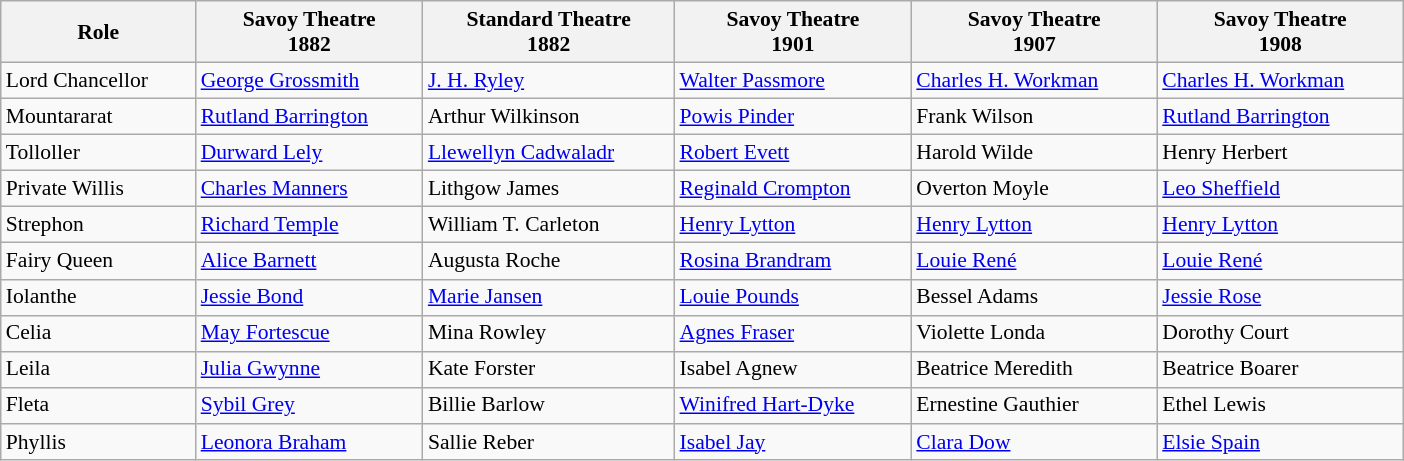<table class="wikitable" style="width:65em; font-size:90%; line-height:1.2">
<tr>
<th>Role</th>
<th>Savoy Theatre<br>1882</th>
<th>Standard Theatre<br>1882</th>
<th>Savoy Theatre<br>1901</th>
<th>Savoy Theatre<br>1907</th>
<th>Savoy Theatre<br>1908</th>
</tr>
<tr>
<td>Lord Chancellor</td>
<td><a href='#'>George Grossmith</a></td>
<td><a href='#'>J. H. Ryley</a></td>
<td><a href='#'>Walter Passmore</a></td>
<td><a href='#'>Charles H. Workman</a></td>
<td><a href='#'>Charles H. Workman</a></td>
</tr>
<tr>
<td>Mountararat</td>
<td><a href='#'>Rutland Barrington</a></td>
<td>Arthur Wilkinson</td>
<td><a href='#'>Powis Pinder</a></td>
<td>Frank Wilson</td>
<td><a href='#'>Rutland Barrington</a></td>
</tr>
<tr>
<td>Tolloller</td>
<td><a href='#'>Durward Lely</a></td>
<td><a href='#'>Llewellyn Cadwaladr</a></td>
<td><a href='#'>Robert Evett</a></td>
<td>Harold Wilde</td>
<td>Henry Herbert</td>
</tr>
<tr>
<td>Private Willis</td>
<td><a href='#'>Charles Manners</a></td>
<td>Lithgow James</td>
<td><a href='#'>Reginald Crompton</a></td>
<td>Overton Moyle</td>
<td><a href='#'>Leo Sheffield</a></td>
</tr>
<tr>
<td>Strephon</td>
<td><a href='#'>Richard Temple</a></td>
<td>William T. Carleton</td>
<td><a href='#'>Henry Lytton</a></td>
<td><a href='#'>Henry Lytton</a></td>
<td><a href='#'>Henry Lytton</a></td>
</tr>
<tr>
<td>Fairy Queen</td>
<td><a href='#'>Alice Barnett</a></td>
<td>Augusta Roche</td>
<td><a href='#'>Rosina Brandram</a></td>
<td><a href='#'>Louie René</a></td>
<td><a href='#'>Louie René</a></td>
</tr>
<tr>
<td>Iolanthe</td>
<td><a href='#'>Jessie Bond</a></td>
<td><a href='#'>Marie Jansen</a></td>
<td><a href='#'>Louie Pounds</a></td>
<td>Bessel Adams</td>
<td><a href='#'>Jessie Rose</a></td>
</tr>
<tr>
<td>Celia</td>
<td><a href='#'>May Fortescue</a></td>
<td>Mina Rowley</td>
<td><a href='#'>Agnes Fraser</a></td>
<td>Violette Londa</td>
<td>Dorothy Court</td>
</tr>
<tr>
<td>Leila</td>
<td><a href='#'>Julia Gwynne</a></td>
<td>Kate Forster</td>
<td>Isabel Agnew</td>
<td>Beatrice Meredith</td>
<td>Beatrice Boarer</td>
</tr>
<tr>
<td>Fleta</td>
<td><a href='#'>Sybil Grey</a></td>
<td>Billie Barlow</td>
<td><a href='#'>Winifred Hart-Dyke</a></td>
<td>Ernestine Gauthier</td>
<td>Ethel Lewis</td>
</tr>
<tr>
<td>Phyllis</td>
<td><a href='#'>Leonora Braham</a></td>
<td>Sallie Reber</td>
<td><a href='#'>Isabel Jay</a></td>
<td><a href='#'>Clara Dow</a></td>
<td><a href='#'>Elsie Spain</a></td>
</tr>
</table>
